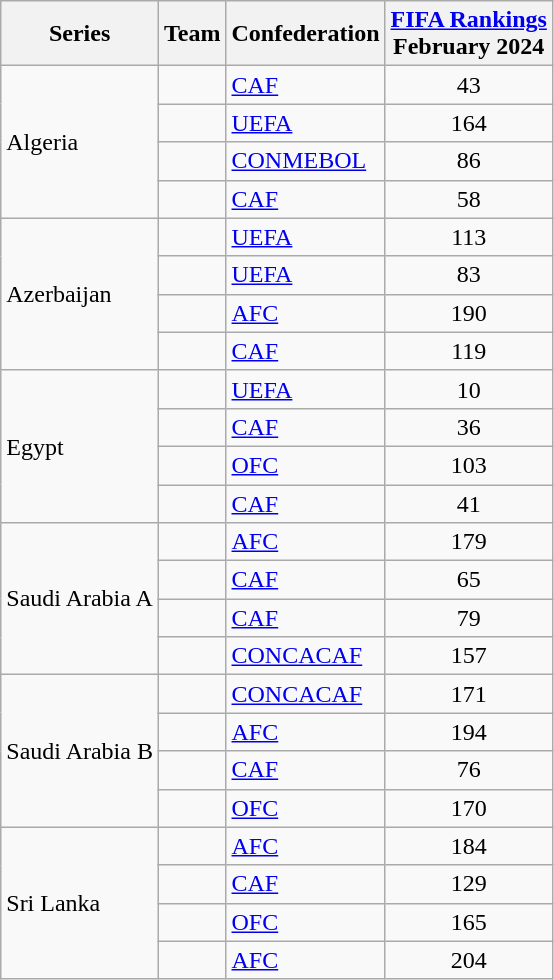<table class="wikitable sortable">
<tr>
<th>Series</th>
<th>Team</th>
<th>Confederation</th>
<th><a href='#'>FIFA Rankings</a><br>February 2024</th>
</tr>
<tr>
<td rowspan="4">Algeria</td>
<td></td>
<td><a href='#'>CAF</a></td>
<td align=center>43</td>
</tr>
<tr>
<td></td>
<td><a href='#'>UEFA</a></td>
<td align=center>164</td>
</tr>
<tr>
<td></td>
<td><a href='#'>CONMEBOL</a></td>
<td align=center>86</td>
</tr>
<tr>
<td></td>
<td><a href='#'>CAF</a></td>
<td align=center>58</td>
</tr>
<tr>
<td rowspan="4">Azerbaijan</td>
<td></td>
<td><a href='#'>UEFA</a></td>
<td align=center>113</td>
</tr>
<tr>
<td></td>
<td><a href='#'>UEFA</a></td>
<td align=center>83</td>
</tr>
<tr>
<td></td>
<td><a href='#'>AFC</a></td>
<td align=center>190</td>
</tr>
<tr>
<td></td>
<td><a href='#'>CAF</a></td>
<td align=center>119</td>
</tr>
<tr>
<td rowspan="4">Egypt</td>
<td></td>
<td><a href='#'>UEFA</a></td>
<td align=center>10</td>
</tr>
<tr>
<td></td>
<td><a href='#'>CAF</a></td>
<td align=center>36</td>
</tr>
<tr>
<td></td>
<td><a href='#'>OFC</a></td>
<td align=center>103</td>
</tr>
<tr>
<td></td>
<td><a href='#'>CAF</a></td>
<td align=center>41</td>
</tr>
<tr>
<td rowspan="4">Saudi Arabia A</td>
<td></td>
<td><a href='#'>AFC</a></td>
<td align=center>179</td>
</tr>
<tr>
<td></td>
<td><a href='#'>CAF</a></td>
<td align=center>65</td>
</tr>
<tr>
<td></td>
<td><a href='#'>CAF</a></td>
<td align=center>79</td>
</tr>
<tr>
<td></td>
<td><a href='#'>CONCACAF</a></td>
<td align=center>157</td>
</tr>
<tr>
<td rowspan="4">Saudi Arabia B</td>
<td></td>
<td><a href='#'>CONCACAF</a></td>
<td align=center>171</td>
</tr>
<tr>
<td></td>
<td><a href='#'>AFC</a></td>
<td align=center>194</td>
</tr>
<tr>
<td></td>
<td><a href='#'>CAF</a></td>
<td align=center>76</td>
</tr>
<tr>
<td></td>
<td><a href='#'>OFC</a></td>
<td align=center>170</td>
</tr>
<tr>
<td rowspan="4">Sri Lanka</td>
<td></td>
<td><a href='#'>AFC</a></td>
<td align=center>184</td>
</tr>
<tr>
<td></td>
<td><a href='#'>CAF</a></td>
<td align=center>129</td>
</tr>
<tr>
<td></td>
<td><a href='#'>OFC</a></td>
<td align=center>165</td>
</tr>
<tr>
<td></td>
<td><a href='#'>AFC</a></td>
<td align=center>204</td>
</tr>
</table>
